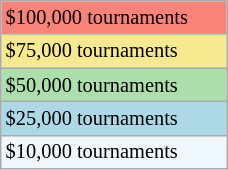<table class="wikitable" style="font-size:85%;" width=12%>
<tr bgcolor="#F88379">
<td>$100,000 tournaments</td>
</tr>
<tr bgcolor="#F7E98E">
<td>$75,000 tournaments</td>
</tr>
<tr bgcolor="#ADDFAD">
<td>$50,000 tournaments</td>
</tr>
<tr bgcolor=lightblue>
<td>$25,000 tournaments</td>
</tr>
<tr bgcolor="#f0f8ff">
<td>$10,000 tournaments</td>
</tr>
</table>
